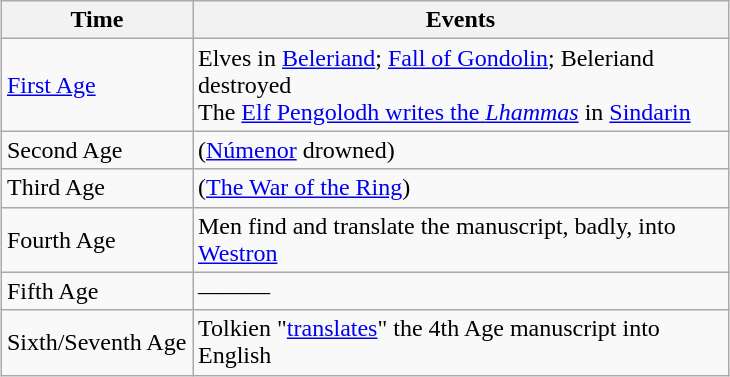<table class="wikitable" style="margin: 1em auto;">
<tr>
<th style="width: 120px;">Time</th>
<th style="width: 350px;">Events</th>
</tr>
<tr>
<td><a href='#'>First Age</a></td>
<td>Elves in <a href='#'>Beleriand</a>; <a href='#'>Fall of Gondolin</a>; Beleriand destroyed<br>The <a href='#'>Elf Pengolodh writes the <em>Lhammas</em></a> in <a href='#'>Sindarin</a></td>
</tr>
<tr>
<td>Second Age</td>
<td>(<a href='#'>Númenor</a> drowned)</td>
</tr>
<tr>
<td>Third Age</td>
<td>(<a href='#'>The War of the Ring</a>)</td>
</tr>
<tr>
<td>Fourth Age</td>
<td>Men find and translate the manuscript, badly, into <a href='#'>Westron</a></td>
</tr>
<tr>
<td>Fifth Age</td>
<td>———</td>
</tr>
<tr>
<td>Sixth/Seventh Age</td>
<td>Tolkien "<a href='#'>translates</a>" the 4th Age manuscript into English</td>
</tr>
</table>
